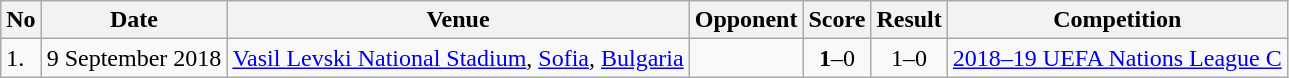<table class="wikitable" style="font-size:100%;">
<tr>
<th>No</th>
<th>Date</th>
<th>Venue</th>
<th>Opponent</th>
<th>Score</th>
<th>Result</th>
<th>Competition</th>
</tr>
<tr>
<td>1.</td>
<td>9 September 2018</td>
<td><a href='#'>Vasil Levski National Stadium</a>, <a href='#'>Sofia</a>, <a href='#'>Bulgaria</a></td>
<td></td>
<td align=center><strong>1</strong>–0</td>
<td align=center>1–0</td>
<td><a href='#'>2018–19 UEFA Nations League C</a></td>
</tr>
</table>
